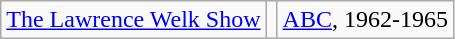<table class="wikitable">
<tr>
<td><a href='#'>The Lawrence Welk Show</a></td>
<td></td>
<td><a href='#'>ABC</a>, 1962-1965</td>
</tr>
</table>
